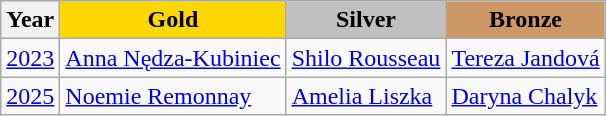<table class="wikitable">
<tr>
<th>Year</th>
<td align=center bgcolor=gold><strong>Gold</strong></td>
<td align=center bgcolor=silver><strong>Silver</strong></td>
<td align=center bgcolor=cc9966><strong>Bronze</strong></td>
</tr>
<tr>
<td><a href='#'>2023</a></td>
<td> <a href='#'>Anna Nędza-Kubiniec</a></td>
<td> <a href='#'>Shilo Rousseau</a></td>
<td> <a href='#'>Tereza Jandová</a></td>
</tr>
<tr>
<td><a href='#'>2025</a></td>
<td> <a href='#'>Noemie Remonnay</a></td>
<td> <a href='#'>Amelia Liszka</a></td>
<td> <a href='#'>Daryna Chalyk</a></td>
</tr>
</table>
